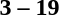<table style="text-align:center">
<tr>
<th width=200></th>
<th width=100></th>
<th width=200></th>
</tr>
<tr>
<td align=right></td>
<td><strong>3 – 19</strong></td>
<td align=left></td>
</tr>
</table>
